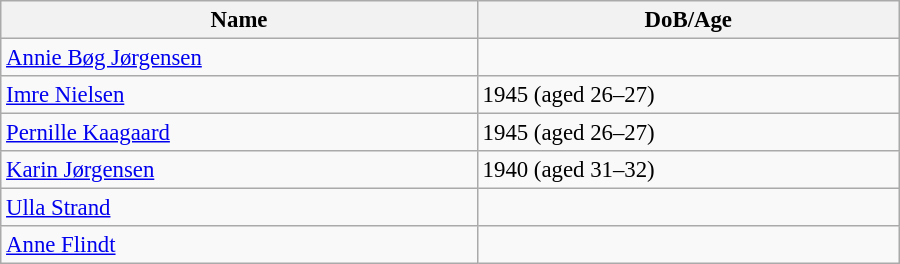<table class="wikitable" style="width:600px; font-size:95%;">
<tr>
<th align="left">Name</th>
<th align="left">DoB/Age</th>
</tr>
<tr>
<td align="left"><a href='#'>Annie Bøg Jørgensen</a></td>
<td align="left"></td>
</tr>
<tr>
<td align="left"><a href='#'>Imre Nielsen</a></td>
<td align="left">1945 (aged 26–27)</td>
</tr>
<tr>
<td align="left"><a href='#'>Pernille Kaagaard</a></td>
<td align="left">1945 (aged 26–27)</td>
</tr>
<tr>
<td align="left"><a href='#'>Karin Jørgensen</a></td>
<td align="left">1940 (aged 31–32)</td>
</tr>
<tr>
<td align="left"><a href='#'>Ulla Strand</a></td>
<td align="left"></td>
</tr>
<tr>
<td align="left"><a href='#'>Anne Flindt</a></td>
<td align="left"></td>
</tr>
</table>
